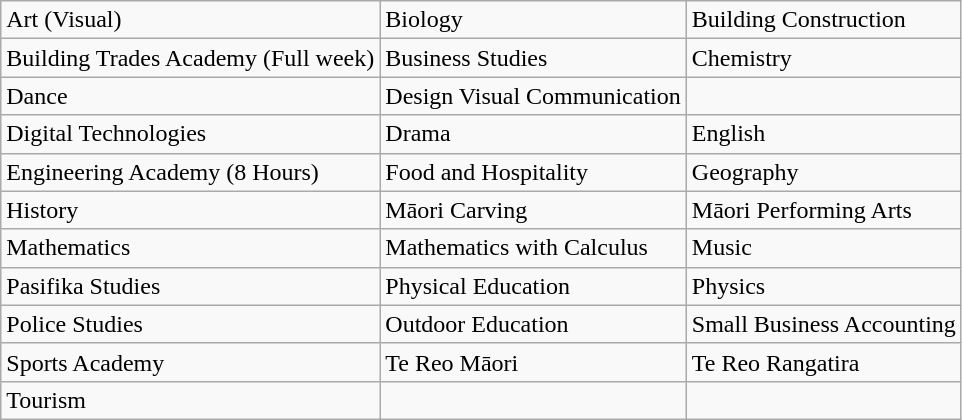<table class="wikitable">
<tr>
<td>Art (Visual)</td>
<td>Biology</td>
<td>Building Construction</td>
</tr>
<tr>
<td>Building Trades Academy (Full week)</td>
<td>Business Studies</td>
<td>Chemistry</td>
</tr>
<tr>
<td>Dance</td>
<td>Design Visual Communication</td>
</tr>
<tr>
<td>Digital Technologies</td>
<td>Drama</td>
<td>English</td>
</tr>
<tr>
<td>Engineering Academy (8 Hours)</td>
<td>Food and Hospitality</td>
<td>Geography</td>
</tr>
<tr>
<td>History</td>
<td>Māori Carving</td>
<td>Māori Performing Arts</td>
</tr>
<tr>
<td>Mathematics</td>
<td>Mathematics with Calculus</td>
<td>Music</td>
</tr>
<tr>
<td>Pasifika Studies</td>
<td>Physical Education</td>
<td>Physics</td>
</tr>
<tr>
<td>Police Studies</td>
<td>Outdoor Education</td>
<td>Small Business Accounting</td>
</tr>
<tr>
<td>Sports Academy</td>
<td>Te Reo Māori</td>
<td>Te Reo Rangatira</td>
</tr>
<tr>
<td>Tourism</td>
<td></td>
<td></td>
</tr>
</table>
